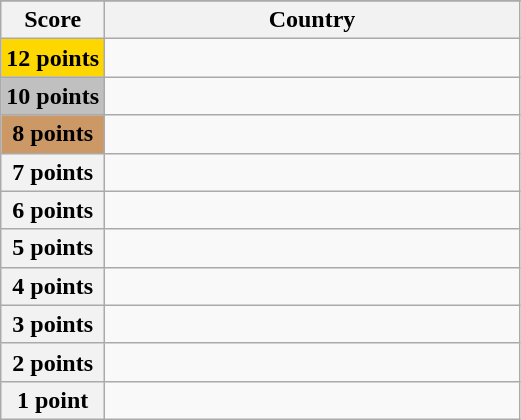<table class="wikitable">
<tr>
</tr>
<tr>
<th scope="col" width="20%">Score</th>
<th scope="col">Country</th>
</tr>
<tr>
<th scope="row" style="background:gold">12 points</th>
<td></td>
</tr>
<tr>
<th scope="row" style="background:silver">10 points</th>
<td></td>
</tr>
<tr>
<th scope="row" style="background:#CC9966">8 points</th>
<td></td>
</tr>
<tr>
<th scope="row">7 points</th>
<td></td>
</tr>
<tr>
<th scope="row">6 points</th>
<td></td>
</tr>
<tr>
<th scope="row">5 points</th>
<td></td>
</tr>
<tr>
<th scope="row">4 points</th>
<td></td>
</tr>
<tr>
<th scope="row">3 points</th>
<td></td>
</tr>
<tr>
<th scope="row">2 points</th>
<td></td>
</tr>
<tr>
<th scope="row">1 point</th>
<td></td>
</tr>
</table>
